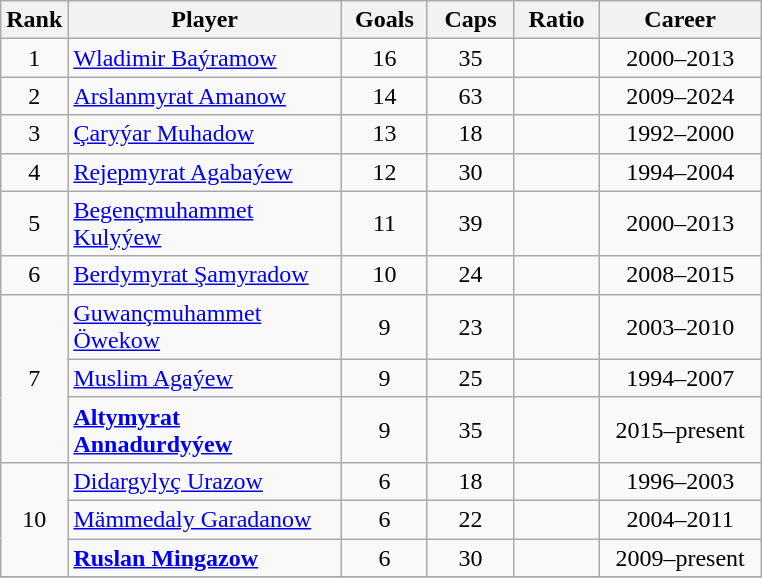<table class="wikitable sortable" style="text-align:center;">
<tr>
<th width=30px>Rank</th>
<th style="width:175px;">Player</th>
<th width=50px>Goals</th>
<th width=50px>Caps</th>
<th width=50px>Ratio</th>
<th style="width:100px;">Career</th>
</tr>
<tr>
<td>1</td>
<td style="text-align: left;"><a href='#'>Wladimir Baýramow</a></td>
<td>16</td>
<td>35</td>
<td></td>
<td>2000–2013</td>
</tr>
<tr>
<td>2</td>
<td style="text-align: left;"><a href='#'>Arslanmyrat Amanow</a></td>
<td>14</td>
<td>63</td>
<td></td>
<td>2009–2024</td>
</tr>
<tr>
<td>3</td>
<td style="text-align: left;"><a href='#'>Çaryýar Muhadow</a></td>
<td>13</td>
<td>18</td>
<td></td>
<td>1992–2000</td>
</tr>
<tr>
<td>4</td>
<td style="text-align: left;"><a href='#'>Rejepmyrat Agabaýew</a></td>
<td>12</td>
<td>30</td>
<td></td>
<td>1994–2004</td>
</tr>
<tr>
<td>5</td>
<td style="text-align: left;"><a href='#'>Begençmuhammet Kulyýew</a></td>
<td>11</td>
<td>39</td>
<td></td>
<td>2000–2013</td>
</tr>
<tr>
<td>6</td>
<td style="text-align: left;"><a href='#'>Berdymyrat Şamyradow</a></td>
<td>10</td>
<td>24</td>
<td></td>
<td>2008–2015</td>
</tr>
<tr>
<td rowspan=3>7</td>
<td style="text-align: left;"><a href='#'>Guwançmuhammet Öwekow</a></td>
<td>9</td>
<td>23</td>
<td></td>
<td>2003–2010</td>
</tr>
<tr>
<td style="text-align: left;"><a href='#'>Muslim Agaýew</a></td>
<td>9</td>
<td>25</td>
<td></td>
<td>1994–2007</td>
</tr>
<tr>
<td style="text-align: left;"><strong><a href='#'>Altymyrat Annadurdyýew</a></strong></td>
<td>9</td>
<td>35</td>
<td></td>
<td>2015–present</td>
</tr>
<tr>
<td rowspan=3>10</td>
<td style="text-align: left;"><a href='#'>Didargylyç Urazow</a></td>
<td>6</td>
<td>18</td>
<td></td>
<td>1996–2003</td>
</tr>
<tr>
<td style="text-align: left;"><a href='#'>Mämmedaly Garadanow</a></td>
<td>6</td>
<td>22</td>
<td></td>
<td>2004–2011</td>
</tr>
<tr>
<td style="text-align: left;"><strong><a href='#'>Ruslan Mingazow</a></strong></td>
<td>6</td>
<td>30</td>
<td></td>
<td>2009–present</td>
</tr>
<tr>
</tr>
</table>
